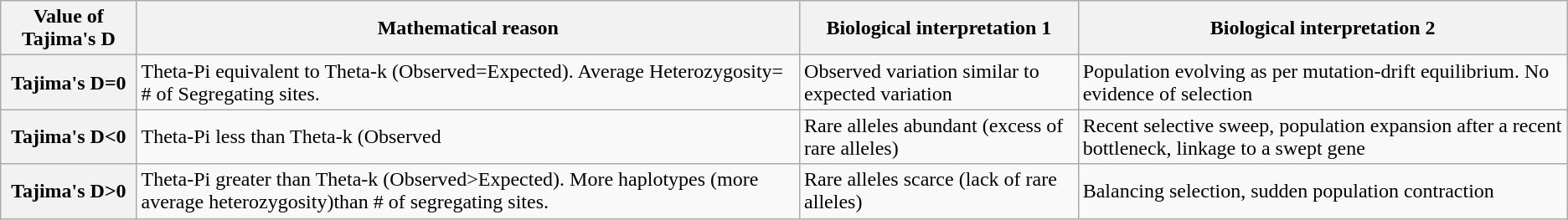<table class="wikitable">
<tr>
<th>Value of Tajima's D</th>
<th>Mathematical reason</th>
<th>Biological interpretation 1</th>
<th>Biological interpretation 2</th>
</tr>
<tr>
<th>Tajima's D=0</th>
<td>Theta-Pi equivalent to Theta-k (Observed=Expected). Average Heterozygosity= # of Segregating sites.</td>
<td>Observed variation similar to expected variation</td>
<td>Population evolving as per mutation-drift equilibrium. No evidence of selection</td>
</tr>
<tr>
<th>Tajima's D<0</th>
<td>Theta-Pi less than Theta-k (Observed<Expected). Fewer haplotypes (lower average heterozygosity) than # of segregating sites.</td>
<td>Rare alleles abundant (excess of rare alleles)</td>
<td>Recent selective sweep, population expansion after a recent bottleneck, linkage to a swept gene</td>
</tr>
<tr>
<th>Tajima's D>0</th>
<td>Theta-Pi greater than Theta-k (Observed>Expected). More haplotypes (more average heterozygosity)than # of segregating sites.</td>
<td>Rare alleles scarce (lack of rare alleles)</td>
<td>Balancing selection, sudden population contraction</td>
</tr>
</table>
